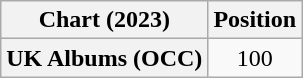<table class="wikitable plainrowheaders" style="text-align:center">
<tr>
<th scope="col">Chart (2023)</th>
<th scope="col">Position</th>
</tr>
<tr>
<th scope="row">UK Albums (OCC)</th>
<td>100</td>
</tr>
</table>
